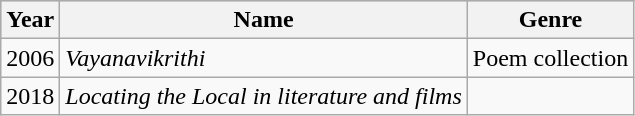<table class="wikitable">
<tr style="background:#ccc; text-align:center;">
<th>Year</th>
<th>Name</th>
<th>Genre</th>
</tr>
<tr>
<td>2006</td>
<td><em>Vayanavikrithi</em></td>
<td>Poem collection</td>
</tr>
<tr>
<td>2018</td>
<td><em>Locating the Local in literature and films</em></td>
<td></td>
</tr>
</table>
